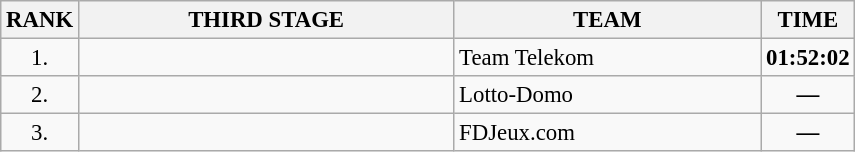<table class="wikitable" style="font-size:95%;">
<tr>
<th>RANK</th>
<th align="left" style="width: 16em">THIRD STAGE</th>
<th align="left" style="width: 13em">TEAM</th>
<th>TIME</th>
</tr>
<tr>
<td align="center">1.</td>
<td></td>
<td>Team Telekom</td>
<td align="center"><strong>01:52:02</strong></td>
</tr>
<tr>
<td align="center">2.</td>
<td></td>
<td>Lotto-Domo</td>
<td align="center"><strong>—</strong></td>
</tr>
<tr>
<td align="center">3.</td>
<td></td>
<td>FDJeux.com</td>
<td align="center"><strong>—</strong></td>
</tr>
</table>
